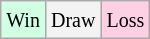<table class="wikitable">
<tr>
<td style="background-color: #d0ffe3;"><small>Win</small></td>
<td style="background-color: #f3f3f3;"><small>Draw</small></td>
<td style="background-color: #ffd0e3;"><small>Loss</small></td>
</tr>
</table>
